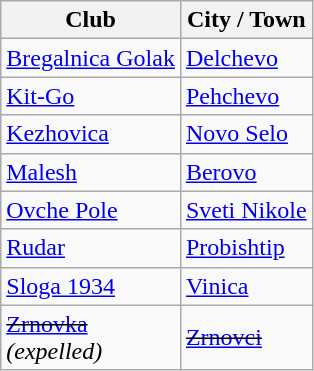<table class="wikitable sortable">
<tr>
<th>Club</th>
<th>City / Town</th>
</tr>
<tr>
<td><a href='#'>Bregalnica Golak</a></td>
<td><a href='#'>Delchevo</a></td>
</tr>
<tr>
<td><a href='#'>Kit-Go</a></td>
<td><a href='#'>Pehchevo</a></td>
</tr>
<tr>
<td><a href='#'>Kezhovica</a></td>
<td><a href='#'>Novo Selo</a></td>
</tr>
<tr>
<td><a href='#'>Malesh</a></td>
<td><a href='#'>Berovo</a></td>
</tr>
<tr>
<td><a href='#'>Ovche Pole</a></td>
<td><a href='#'>Sveti Nikole</a></td>
</tr>
<tr>
<td><a href='#'>Rudar</a></td>
<td><a href='#'>Probishtip</a></td>
</tr>
<tr>
<td><a href='#'>Sloga 1934</a></td>
<td><a href='#'>Vinica</a></td>
</tr>
<tr>
<td><s><a href='#'>Zrnovka</a></s><br><em>(expelled)</em></td>
<td><s><a href='#'>Zrnovci</a></s></td>
</tr>
</table>
